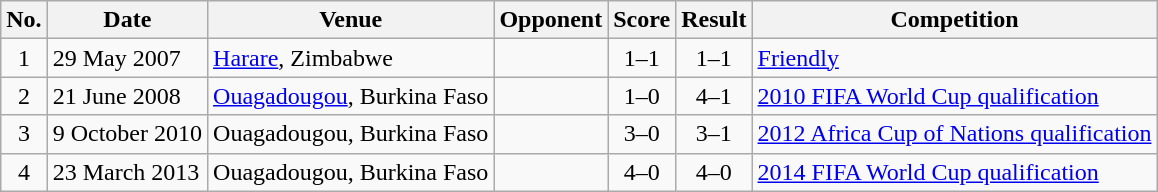<table class="wikitable sortable">
<tr>
<th scope="col">No.</th>
<th scope="col">Date</th>
<th scope="col">Venue</th>
<th scope="col">Opponent</th>
<th scope="col">Score</th>
<th scope="col">Result</th>
<th scope="col">Competition</th>
</tr>
<tr>
<td align="center">1</td>
<td>29 May 2007</td>
<td><a href='#'>Harare</a>, Zimbabwe</td>
<td></td>
<td align="center">1–1</td>
<td align="center">1–1</td>
<td><a href='#'>Friendly</a></td>
</tr>
<tr>
<td align="center">2</td>
<td>21 June 2008</td>
<td><a href='#'>Ouagadougou</a>, Burkina Faso</td>
<td></td>
<td align="center">1–0</td>
<td align="center">4–1</td>
<td><a href='#'>2010 FIFA World Cup qualification</a></td>
</tr>
<tr>
<td align="center">3</td>
<td>9 October 2010</td>
<td>Ouagadougou, Burkina Faso</td>
<td></td>
<td align="center">3–0</td>
<td align="center">3–1</td>
<td><a href='#'>2012 Africa Cup of Nations qualification</a></td>
</tr>
<tr>
<td align="center">4</td>
<td>23 March 2013</td>
<td>Ouagadougou, Burkina Faso</td>
<td></td>
<td align="center">4–0</td>
<td align="center">4–0</td>
<td><a href='#'>2014 FIFA World Cup qualification</a></td>
</tr>
</table>
